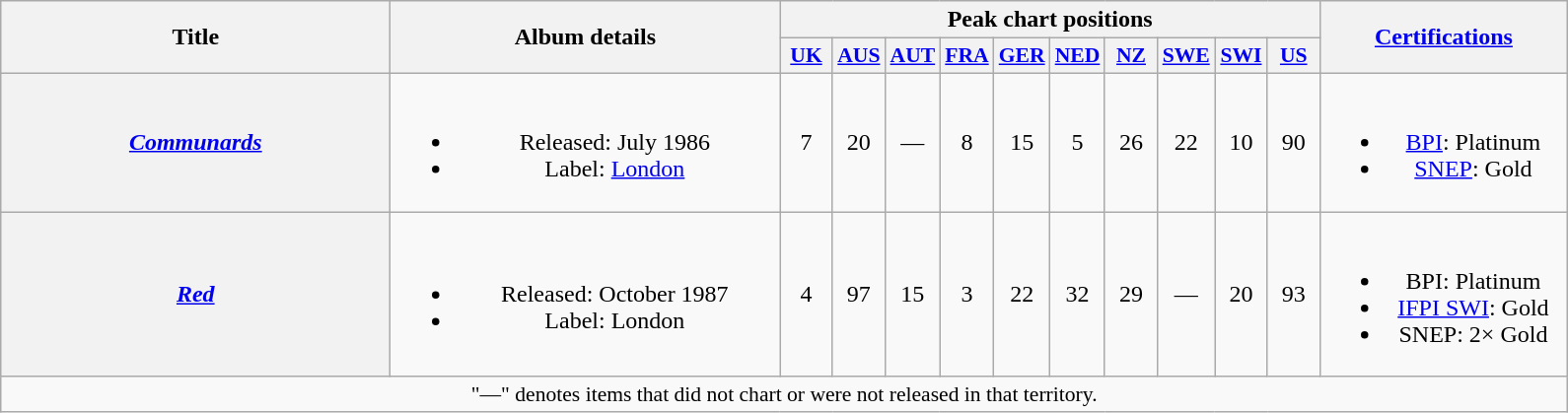<table class="wikitable plainrowheaders" style="text-align:center;">
<tr>
<th scope="col" rowspan="2" style="width:16em;">Title</th>
<th scope="col" rowspan="2" style="width:16em;">Album details</th>
<th colspan="10" scope="col">Peak chart positions</th>
<th rowspan="2" style="width:10em;"><a href='#'>Certifications</a></th>
</tr>
<tr>
<th style="width:2em;font-size:90%;"><a href='#'>UK</a><br></th>
<th style="width:2em;font-size:90%;"><a href='#'>AUS</a><br></th>
<th style="width:2em;font-size:90%;"><a href='#'>AUT</a><br></th>
<th style="width:2em;font-size:90%;"><a href='#'>FRA</a><br></th>
<th style="width:2em;font-size:90%;"><a href='#'>GER</a><br></th>
<th style="width:2em;font-size:90%;"><a href='#'>NED</a><br></th>
<th style="width:2em;font-size:90%;"><a href='#'>NZ</a><br></th>
<th style="width:2em;font-size:90%;"><a href='#'>SWE</a><br></th>
<th style="width:2em;font-size:90%;"><a href='#'>SWI</a><br></th>
<th style="width:2em;font-size:90%;"><a href='#'>US</a><br></th>
</tr>
<tr>
<th scope="row"><em><a href='#'>Communards</a></em></th>
<td><br><ul><li>Released: July 1986</li><li>Label: <a href='#'>London</a></li></ul></td>
<td>7</td>
<td>20</td>
<td>—</td>
<td>8</td>
<td>15</td>
<td>5</td>
<td>26</td>
<td>22</td>
<td>10</td>
<td>90</td>
<td><br><ul><li><a href='#'>BPI</a>: Platinum</li><li><a href='#'>SNEP</a>: Gold</li></ul></td>
</tr>
<tr>
<th scope="row"><em><a href='#'>Red</a></em></th>
<td><br><ul><li>Released: October 1987</li><li>Label: London</li></ul></td>
<td>4</td>
<td>97</td>
<td>15</td>
<td>3</td>
<td>22</td>
<td>32</td>
<td>29</td>
<td>—</td>
<td>20</td>
<td>93</td>
<td><br><ul><li>BPI: Platinum</li><li><a href='#'>IFPI SWI</a>: Gold</li><li>SNEP: 2× Gold</li></ul></td>
</tr>
<tr>
<td colspan="14" align="center" style="font-size:90%">"—" denotes items that did not chart or were not released in that territory.</td>
</tr>
</table>
